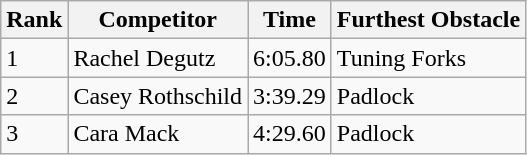<table class="wikitable sortable mw-collapsible">
<tr>
<th>Rank</th>
<th>Competitor</th>
<th>Time</th>
<th>Furthest Obstacle</th>
</tr>
<tr>
<td>1</td>
<td>Rachel Degutz</td>
<td>6:05.80</td>
<td>Tuning Forks</td>
</tr>
<tr>
<td>2</td>
<td>Casey Rothschild</td>
<td>3:39.29</td>
<td>Padlock</td>
</tr>
<tr>
<td>3</td>
<td>Cara Mack</td>
<td>4:29.60</td>
<td>Padlock</td>
</tr>
</table>
